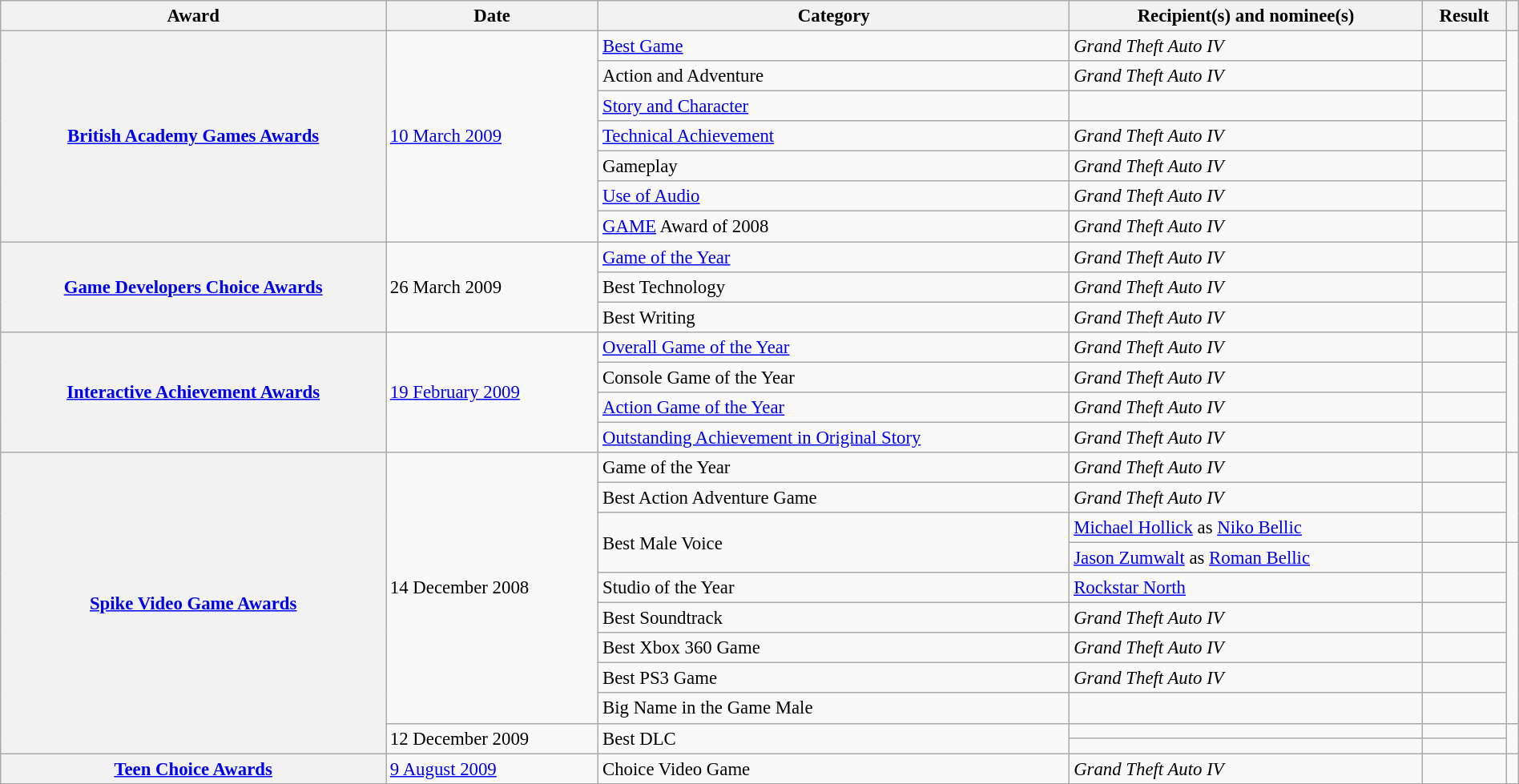<table class="wikitable plainrowheaders sortable" style="font-size: 95%; width: 100%;">
<tr>
<th scope="col">Award</th>
<th scope="col">Date</th>
<th scope="col">Category</th>
<th scope="col">Recipient(s) and nominee(s)</th>
<th scope="col">Result</th>
<th scope="col" class="unsortable"></th>
</tr>
<tr>
<th scope="row" rowspan="7"><a href='#'>British Academy Games Awards</a></th>
<td rowspan="7"><a href='#'>10 March 2009</a></td>
<td><a href='#'>Best Game</a></td>
<td><em>Grand Theft Auto IV</em></td>
<td></td>
<td style="text-align:center;" rowspan="7"></td>
</tr>
<tr>
<td>Action and Adventure</td>
<td><em>Grand Theft Auto IV</em></td>
<td></td>
</tr>
<tr>
<td><a href='#'>Story and Character</a></td>
<td></td>
<td></td>
</tr>
<tr>
<td><a href='#'>Technical Achievement</a></td>
<td><em>Grand Theft Auto IV</em></td>
<td></td>
</tr>
<tr>
<td>Gameplay</td>
<td><em>Grand Theft Auto IV</em></td>
<td></td>
</tr>
<tr>
<td><a href='#'>Use of Audio</a></td>
<td><em>Grand Theft Auto IV</em></td>
<td></td>
</tr>
<tr>
<td><a href='#'>GAME</a> Award of 2008</td>
<td><em>Grand Theft Auto IV</em></td>
<td></td>
</tr>
<tr>
<th scope="row" rowspan="3"><a href='#'>Game Developers Choice Awards</a></th>
<td rowspan="3">26 March 2009</td>
<td><a href='#'>Game of the Year</a></td>
<td><em>Grand Theft Auto IV</em></td>
<td></td>
<td style="text-align:center;" rowspan="3"></td>
</tr>
<tr>
<td>Best Technology</td>
<td><em>Grand Theft Auto IV</em></td>
<td></td>
</tr>
<tr>
<td>Best Writing</td>
<td><em>Grand Theft Auto IV</em></td>
<td></td>
</tr>
<tr>
<th scope="row" rowspan="4"><a href='#'>Interactive Achievement Awards</a></th>
<td rowspan="4"><a href='#'>19 February 2009</a></td>
<td><a href='#'>Overall Game of the Year</a></td>
<td><em>Grand Theft Auto IV</em></td>
<td></td>
<td style="text-align:center;" rowspan="4"></td>
</tr>
<tr>
<td>Console Game of the Year</td>
<td><em>Grand Theft Auto IV</em></td>
<td></td>
</tr>
<tr>
<td><a href='#'>Action Game of the Year</a></td>
<td><em>Grand Theft Auto IV</em></td>
<td></td>
</tr>
<tr>
<td><a href='#'>Outstanding Achievement in Original Story</a></td>
<td><em>Grand Theft Auto IV</em></td>
<td></td>
</tr>
<tr>
<th scope="row" rowspan="11"><a href='#'>Spike Video Game Awards</a></th>
<td rowspan="9">14 December 2008</td>
<td>Game of the Year</td>
<td><em>Grand Theft Auto IV</em></td>
<td></td>
<td style="text-align:center;" rowspan="3"></td>
</tr>
<tr>
<td>Best Action Adventure Game</td>
<td><em>Grand Theft Auto IV</em></td>
<td></td>
</tr>
<tr>
<td rowspan="2">Best Male Voice</td>
<td><a href='#'>Michael Hollick</a> as <a href='#'>Niko Bellic</a></td>
<td></td>
</tr>
<tr>
<td><a href='#'>Jason Zumwalt</a> as <a href='#'>Roman Bellic</a></td>
<td></td>
<td style="text-align:center;" rowspan="6"></td>
</tr>
<tr>
<td>Studio of the Year</td>
<td><a href='#'>Rockstar North</a></td>
<td></td>
</tr>
<tr>
<td>Best Soundtrack</td>
<td><em>Grand Theft Auto IV</em></td>
<td></td>
</tr>
<tr>
<td>Best Xbox 360 Game</td>
<td><em>Grand Theft Auto IV</em></td>
<td></td>
</tr>
<tr>
<td>Best PS3 Game</td>
<td><em>Grand Theft Auto IV</em></td>
<td></td>
</tr>
<tr>
<td>Big Name in the Game Male</td>
<td></td>
<td></td>
</tr>
<tr>
<td rowspan="2">12 December 2009</td>
<td rowspan="2">Best DLC</td>
<td></td>
<td></td>
<td style="text-align:center;" rowspan="2"></td>
</tr>
<tr>
<td></td>
<td></td>
</tr>
<tr>
<th scope="row"><a href='#'>Teen Choice Awards</a></th>
<td><a href='#'>9 August 2009</a></td>
<td>Choice Video Game</td>
<td><em>Grand Theft Auto IV</em></td>
<td></td>
<td style="text-align:center;"></td>
</tr>
</table>
